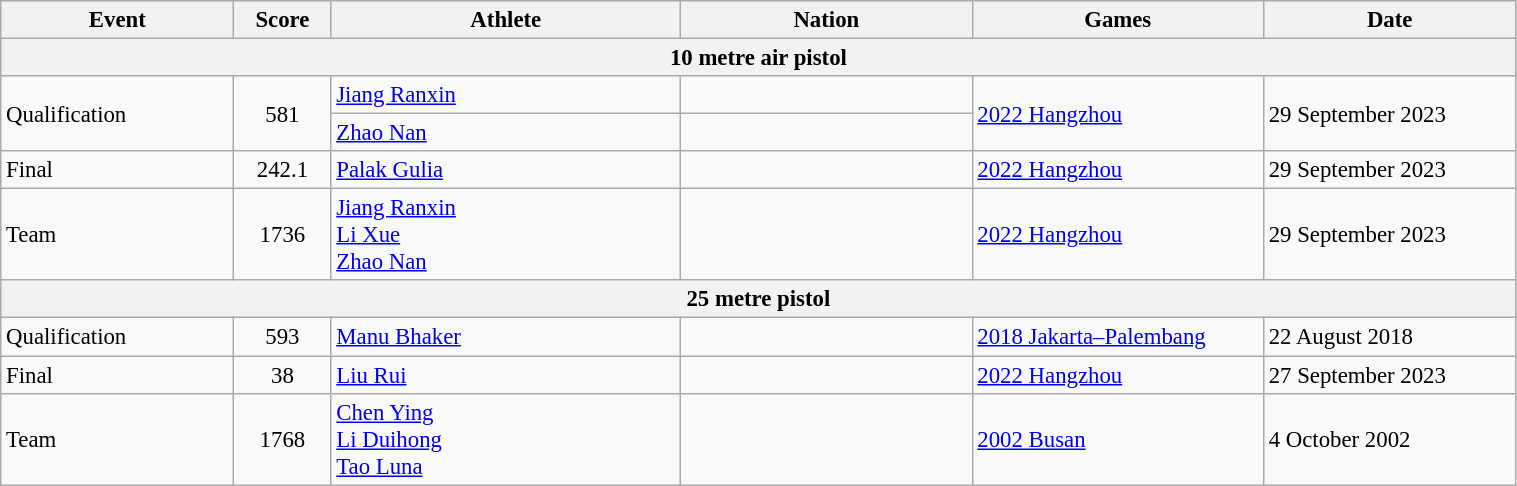<table class="wikitable" style="font-size:95%; width: 80%;">
<tr>
<th width=12%>Event</th>
<th width=5%>Score</th>
<th width=18%>Athlete</th>
<th width=15%>Nation</th>
<th width=15%>Games</th>
<th width=13%>Date</th>
</tr>
<tr>
<th colspan="6">10 metre air pistol</th>
</tr>
<tr>
<td rowspan=2>Qualification</td>
<td rowspan=2 align="center">581</td>
<td><a href='#'>Jiang Ranxin</a></td>
<td></td>
<td rowspan=2><a href='#'>2022 Hangzhou</a></td>
<td rowspan=2>29 September 2023</td>
</tr>
<tr>
<td><a href='#'>Zhao Nan</a></td>
<td></td>
</tr>
<tr>
<td>Final</td>
<td align="center">242.1</td>
<td><a href='#'>Palak Gulia</a></td>
<td></td>
<td><a href='#'>2022 Hangzhou</a></td>
<td>29 September 2023</td>
</tr>
<tr>
<td>Team</td>
<td align="center">1736</td>
<td><a href='#'>Jiang Ranxin</a><br><a href='#'>Li Xue</a><br><a href='#'>Zhao Nan</a></td>
<td></td>
<td><a href='#'>2022 Hangzhou</a></td>
<td>29 September 2023</td>
</tr>
<tr>
<th colspan="6">25 metre pistol</th>
</tr>
<tr>
<td>Qualification</td>
<td align="center">593</td>
<td><a href='#'>Manu Bhaker</a></td>
<td></td>
<td><a href='#'>2018 Jakarta–Palembang</a></td>
<td>22 August 2018</td>
</tr>
<tr>
<td>Final</td>
<td align="center">38</td>
<td><a href='#'>Liu Rui</a></td>
<td></td>
<td><a href='#'>2022 Hangzhou</a></td>
<td>27 September 2023</td>
</tr>
<tr>
<td>Team</td>
<td align="center">1768</td>
<td><a href='#'>Chen Ying</a><br><a href='#'>Li Duihong</a><br><a href='#'>Tao Luna</a></td>
<td></td>
<td><a href='#'>2002 Busan</a></td>
<td>4 October 2002</td>
</tr>
</table>
